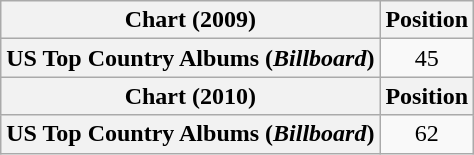<table class="wikitable plainrowheaders" style="text-align:center">
<tr>
<th scope="col">Chart (2009)</th>
<th scope="col">Position</th>
</tr>
<tr>
<th scope="row">US Top Country Albums (<em>Billboard</em>)</th>
<td>45</td>
</tr>
<tr>
<th scope="col">Chart (2010)</th>
<th scope="col">Position</th>
</tr>
<tr>
<th scope="row">US Top Country Albums (<em>Billboard</em>)</th>
<td>62</td>
</tr>
</table>
